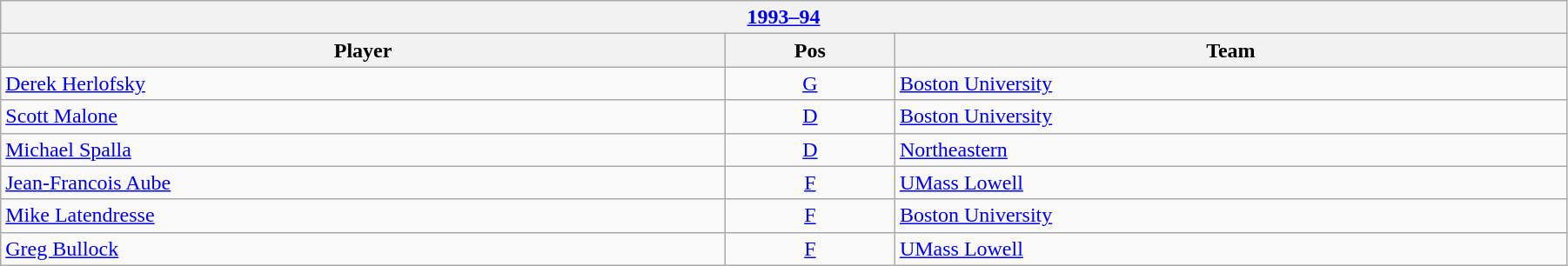<table class="wikitable" width=95%>
<tr>
<th colspan=3><a href='#'>1993–94</a></th>
</tr>
<tr>
<th>Player</th>
<th>Pos</th>
<th>Team</th>
</tr>
<tr>
<td><a href='#'>Derek Herlofsky</a></td>
<td align=center><a href='#'>G</a></td>
<td><a href='#'>Boston University</a></td>
</tr>
<tr>
<td><a href='#'>Scott Malone</a></td>
<td align=center><a href='#'>D</a></td>
<td><a href='#'>Boston University</a></td>
</tr>
<tr>
<td><a href='#'>Michael Spalla</a></td>
<td align=center><a href='#'>D</a></td>
<td><a href='#'>Northeastern</a></td>
</tr>
<tr>
<td><a href='#'>Jean-Francois Aube</a></td>
<td align=center><a href='#'>F</a></td>
<td><a href='#'>UMass Lowell</a></td>
</tr>
<tr>
<td><a href='#'>Mike Latendresse</a></td>
<td align=center><a href='#'>F</a></td>
<td><a href='#'>Boston University</a></td>
</tr>
<tr>
<td><a href='#'>Greg Bullock</a></td>
<td align=center><a href='#'>F</a></td>
<td><a href='#'>UMass Lowell</a></td>
</tr>
</table>
